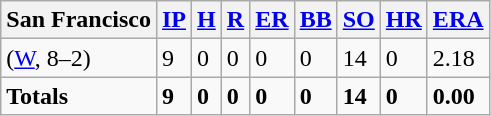<table class="wikitable sortable">
<tr>
<th>San Francisco</th>
<th><a href='#'>IP</a></th>
<th><a href='#'>H</a></th>
<th><a href='#'>R</a></th>
<th><a href='#'>ER</a></th>
<th><a href='#'>BB</a></th>
<th><a href='#'>SO</a></th>
<th><a href='#'>HR</a></th>
<th><a href='#'>ERA</a></th>
</tr>
<tr>
<td> (<a href='#'>W</a>, 8–2)</td>
<td>9</td>
<td>0</td>
<td>0</td>
<td>0</td>
<td>0</td>
<td>14</td>
<td>0</td>
<td>2.18</td>
</tr>
<tr class="sortbottom">
<td><strong>Totals</strong></td>
<td><strong>9</strong></td>
<td><strong>0</strong></td>
<td><strong>0</strong></td>
<td><strong>0</strong></td>
<td><strong>0</strong></td>
<td><strong>14</strong></td>
<td><strong>0</strong></td>
<td><strong>0.00</strong></td>
</tr>
</table>
